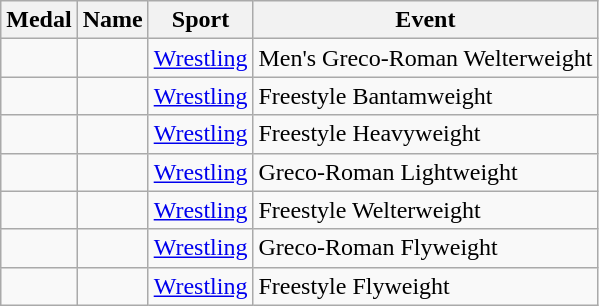<table class="wikitable sortable">
<tr>
<th>Medal</th>
<th>Name</th>
<th>Sport</th>
<th>Event</th>
</tr>
<tr>
<td></td>
<td></td>
<td><a href='#'>Wrestling</a></td>
<td>Men's Greco-Roman Welterweight</td>
</tr>
<tr>
<td></td>
<td></td>
<td><a href='#'>Wrestling</a></td>
<td>Freestyle Bantamweight</td>
</tr>
<tr>
<td></td>
<td></td>
<td><a href='#'>Wrestling</a></td>
<td>Freestyle Heavyweight</td>
</tr>
<tr>
<td></td>
<td></td>
<td><a href='#'>Wrestling</a></td>
<td>Greco-Roman Lightweight</td>
</tr>
<tr>
<td></td>
<td></td>
<td><a href='#'>Wrestling</a></td>
<td>Freestyle Welterweight</td>
</tr>
<tr>
<td></td>
<td></td>
<td><a href='#'>Wrestling</a></td>
<td>Greco-Roman Flyweight</td>
</tr>
<tr>
<td></td>
<td></td>
<td><a href='#'>Wrestling</a></td>
<td>Freestyle Flyweight</td>
</tr>
</table>
